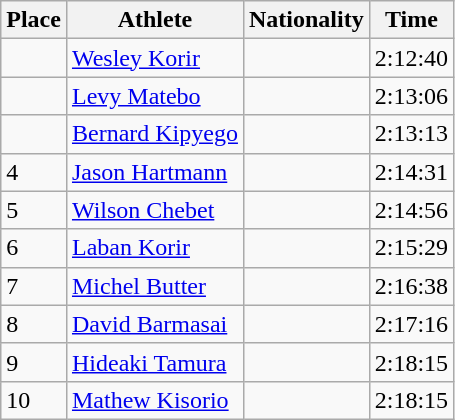<table class="wikitable sortable">
<tr>
<th>Place</th>
<th>Athlete</th>
<th>Nationality</th>
<th>Time</th>
</tr>
<tr>
<td></td>
<td><a href='#'>Wesley Korir</a></td>
<td></td>
<td>2:12:40</td>
</tr>
<tr>
<td></td>
<td><a href='#'>Levy Matebo</a></td>
<td></td>
<td>2:13:06</td>
</tr>
<tr>
<td></td>
<td><a href='#'>Bernard Kipyego</a></td>
<td></td>
<td>2:13:13</td>
</tr>
<tr>
<td>4</td>
<td><a href='#'>Jason Hartmann</a></td>
<td></td>
<td>2:14:31</td>
</tr>
<tr>
<td>5</td>
<td><a href='#'>Wilson Chebet</a></td>
<td></td>
<td>2:14:56</td>
</tr>
<tr>
<td>6</td>
<td><a href='#'>Laban Korir</a></td>
<td></td>
<td>2:15:29</td>
</tr>
<tr>
<td>7</td>
<td><a href='#'>Michel Butter</a></td>
<td></td>
<td>2:16:38</td>
</tr>
<tr>
<td>8</td>
<td><a href='#'>David Barmasai</a></td>
<td></td>
<td>2:17:16</td>
</tr>
<tr>
<td>9</td>
<td><a href='#'>Hideaki Tamura</a></td>
<td></td>
<td>2:18:15</td>
</tr>
<tr>
<td>10</td>
<td><a href='#'>Mathew Kisorio</a></td>
<td></td>
<td>2:18:15</td>
</tr>
</table>
